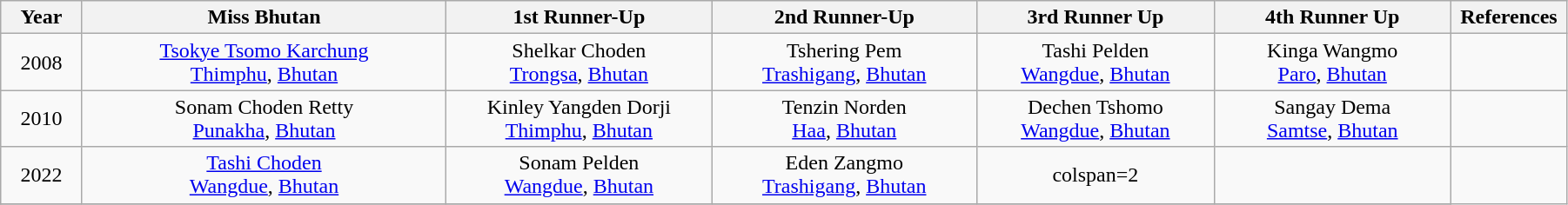<table class="wikitable sortable" style="width:95%;text-align:center">
<tr>
<th width="50">Year</th>
<th width="250">Miss Bhutan</th>
<th width="180">1st Runner-Up</th>
<th width="180">2nd Runner-Up</th>
<th width="160">3rd Runner Up</th>
<th width="160">4th Runner Up</th>
<th width="20">References</th>
</tr>
<tr>
<td>2008</td>
<td><a href='#'>Tsokye Tsomo Karchung</a> <br><a href='#'>Thimphu</a>, <a href='#'>Bhutan</a></td>
<td>Shelkar Choden <br> <a href='#'>Trongsa</a>, <a href='#'>Bhutan</a></td>
<td>Tshering Pem <br> <a href='#'>Trashigang</a>, <a href='#'>Bhutan</a></td>
<td>Tashi Pelden	<br> <a href='#'>Wangdue</a>, <a href='#'>Bhutan</a></td>
<td>Kinga Wangmo <br> <a href='#'>Paro</a>, <a href='#'>Bhutan</a></td>
<td></td>
</tr>
<tr>
<td>2010</td>
<td>Sonam Choden Retty <br> <a href='#'>Punakha</a>,  <a href='#'>Bhutan</a></td>
<td>Kinley Yangden Dorji <br> <a href='#'>Thimphu</a>,  <a href='#'>Bhutan</a></td>
<td>Tenzin Norden <br> <a href='#'>Haa</a>, <a href='#'>Bhutan</a></td>
<td>Dechen Tshomo <br> <a href='#'>Wangdue</a>, <a href='#'>Bhutan</a></td>
<td>Sangay Dema <br> <a href='#'>Samtse</a>, <a href='#'>Bhutan</a></td>
<td></td>
</tr>
<tr>
<td>2022</td>
<td><a href='#'>Tashi Choden</a><br> <a href='#'>Wangdue</a>, <a href='#'>Bhutan</a></td>
<td>Sonam Pelden <br> <a href='#'>Wangdue</a>, <a href='#'>Bhutan</a></td>
<td>Eden Zangmo <br> <a href='#'>Trashigang</a>, <a href='#'>Bhutan</a></td>
<td>colspan=2 </td>
<td></td>
</tr>
<tr>
</tr>
</table>
